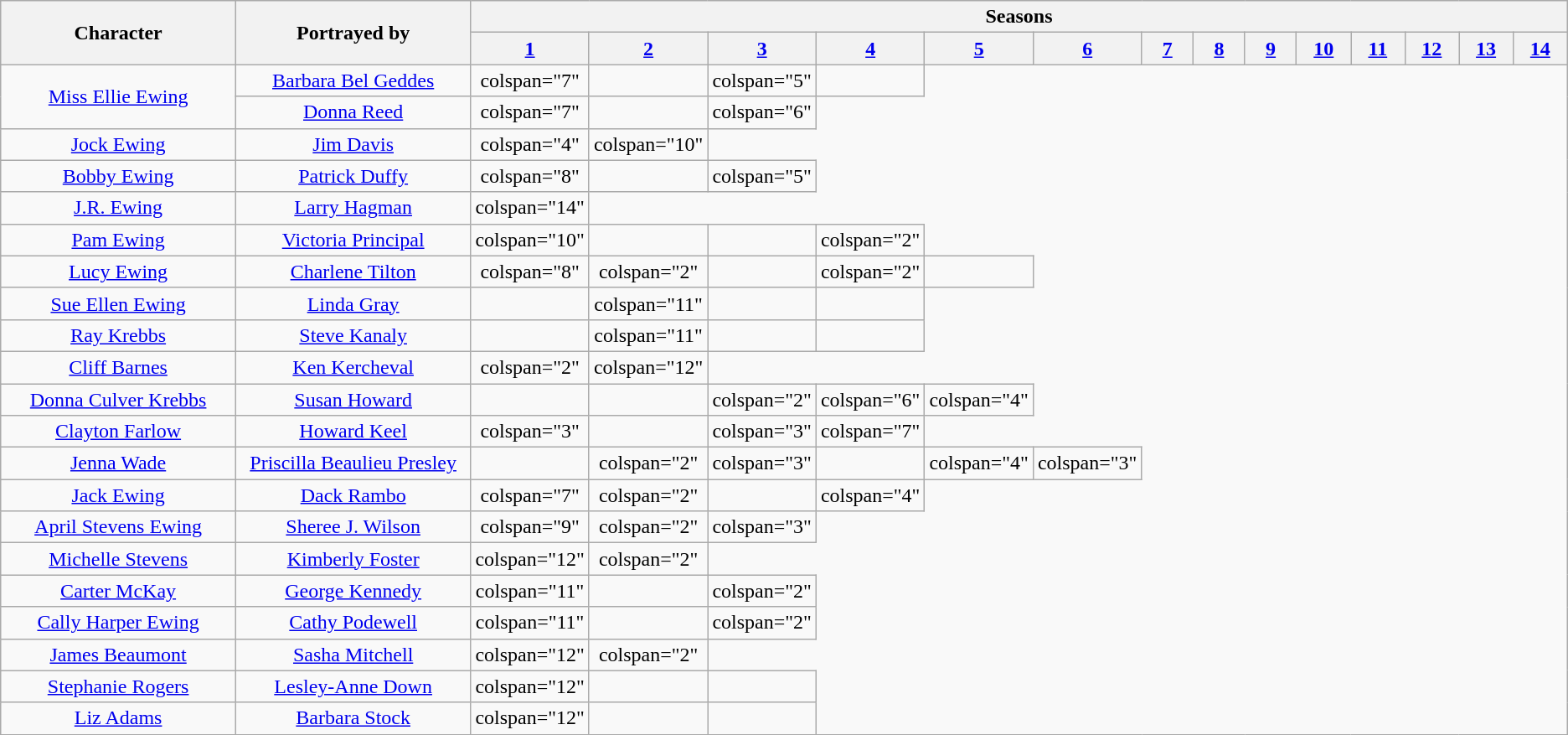<table class="wikitable" style="text-align:center">
<tr>
<th rowspan="2" style="width:18%;">Character</th>
<th rowspan="2" style="width:18%;">Portrayed by</th>
<th colspan="14">Seasons</th>
</tr>
<tr>
<th scope="col" style="width:4%;"><a href='#'>1</a></th>
<th scope="col" style="width:4%;"><a href='#'>2</a></th>
<th scope="col" style="width:4%;"><a href='#'>3</a></th>
<th scope="col" style="width:4%;"><a href='#'>4</a></th>
<th scope="col" style="width:4%;"><a href='#'>5</a></th>
<th scope="col" style="width:4%;"><a href='#'>6</a></th>
<th scope="col" style="width:4%;"><a href='#'>7</a></th>
<th scope="col" style="width:4%;"><a href='#'>8</a></th>
<th scope="col" style="width:4%;"><a href='#'>9</a></th>
<th scope="col" style="width:4%;"><a href='#'>10</a></th>
<th scope="col" style="width:4%;"><a href='#'>11</a></th>
<th scope="col" style="width:4%;"><a href='#'>12</a></th>
<th scope="col" style="width:4%;"><a href='#'>13</a></th>
<th scope="col" style="width:4%;"><a href='#'>14</a></th>
</tr>
<tr>
<td rowspan="2"><a href='#'>Miss Ellie Ewing</a></td>
<td><a href='#'>Barbara Bel Geddes</a></td>
<td>colspan="7" </td>
<td></td>
<td>colspan="5" </td>
<td></td>
</tr>
<tr>
<td><a href='#'>Donna Reed</a></td>
<td>colspan="7"  </td>
<td></td>
<td>colspan="6" </td>
</tr>
<tr>
<td><a href='#'>Jock Ewing</a></td>
<td><a href='#'>Jim Davis</a></td>
<td>colspan="4" </td>
<td>colspan="10" </td>
</tr>
<tr>
<td><a href='#'>Bobby Ewing</a></td>
<td><a href='#'>Patrick Duffy</a></td>
<td>colspan="8" </td>
<td></td>
<td>colspan="5" </td>
</tr>
<tr>
<td><a href='#'>J.R. Ewing</a></td>
<td><a href='#'>Larry Hagman</a></td>
<td>colspan="14" </td>
</tr>
<tr>
<td><a href='#'>Pam Ewing</a></td>
<td><a href='#'>Victoria Principal</a></td>
<td>colspan="10" </td>
<td></td>
<td></td>
<td>colspan="2" </td>
</tr>
<tr>
<td><a href='#'>Lucy Ewing</a></td>
<td><a href='#'>Charlene Tilton</a></td>
<td>colspan="8" </td>
<td>colspan="2" </td>
<td></td>
<td>colspan="2" </td>
<td></td>
</tr>
<tr>
<td><a href='#'>Sue Ellen Ewing</a></td>
<td><a href='#'>Linda Gray</a></td>
<td></td>
<td>colspan="11" </td>
<td></td>
<td></td>
</tr>
<tr>
<td><a href='#'>Ray Krebbs</a></td>
<td><a href='#'>Steve Kanaly</a></td>
<td></td>
<td>colspan="11" </td>
<td></td>
<td></td>
</tr>
<tr>
<td><a href='#'>Cliff Barnes</a></td>
<td><a href='#'>Ken Kercheval</a></td>
<td>colspan="2" </td>
<td>colspan="12" </td>
</tr>
<tr>
<td><a href='#'>Donna Culver Krebbs</a></td>
<td><a href='#'>Susan Howard</a></td>
<td></td>
<td></td>
<td>colspan="2" </td>
<td>colspan="6" </td>
<td>colspan="4" </td>
</tr>
<tr>
<td><a href='#'>Clayton Farlow</a></td>
<td><a href='#'>Howard Keel</a></td>
<td>colspan="3" </td>
<td></td>
<td>colspan="3" </td>
<td>colspan="7" </td>
</tr>
<tr>
<td><a href='#'>Jenna Wade</a></td>
<td><a href='#'>Priscilla Beaulieu Presley</a></td>
<td></td>
<td>colspan="2" </td>
<td>colspan="3" </td>
<td></td>
<td>colspan="4" </td>
<td>colspan="3" </td>
</tr>
<tr>
<td><a href='#'>Jack Ewing</a></td>
<td><a href='#'>Dack Rambo</a></td>
<td>colspan="7" </td>
<td>colspan="2" </td>
<td></td>
<td>colspan="4" </td>
</tr>
<tr>
<td><a href='#'>April Stevens Ewing</a></td>
<td><a href='#'>Sheree J. Wilson</a></td>
<td>colspan="9" </td>
<td>colspan="2" </td>
<td>colspan="3" </td>
</tr>
<tr>
<td><a href='#'>Michelle Stevens</a></td>
<td><a href='#'>Kimberly Foster</a></td>
<td>colspan="12" </td>
<td>colspan="2" </td>
</tr>
<tr>
<td><a href='#'>Carter McKay</a></td>
<td><a href='#'>George Kennedy</a></td>
<td>colspan="11" </td>
<td></td>
<td>colspan="2" </td>
</tr>
<tr>
<td><a href='#'>Cally Harper Ewing</a></td>
<td><a href='#'>Cathy Podewell</a></td>
<td>colspan="11" </td>
<td></td>
<td>colspan="2" </td>
</tr>
<tr>
<td><a href='#'>James Beaumont</a></td>
<td><a href='#'>Sasha Mitchell</a></td>
<td>colspan="12" </td>
<td>colspan="2" </td>
</tr>
<tr>
<td><a href='#'>Stephanie Rogers</a></td>
<td><a href='#'>Lesley-Anne Down</a></td>
<td>colspan="12" </td>
<td></td>
<td></td>
</tr>
<tr>
<td><a href='#'>Liz Adams</a></td>
<td><a href='#'>Barbara Stock</a></td>
<td>colspan="12" </td>
<td></td>
<td></td>
</tr>
<tr>
</tr>
</table>
